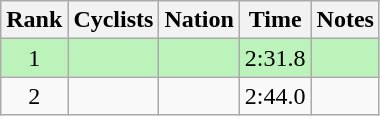<table class="wikitable sortable">
<tr>
<th>Rank</th>
<th>Cyclists</th>
<th>Nation</th>
<th>Time</th>
<th>Notes</th>
</tr>
<tr bgcolor=bbf3bb>
<td align=center>1</td>
<td></td>
<td></td>
<td align=center>2:31.8</td>
<td align=center></td>
</tr>
<tr>
<td align=center>2</td>
<td></td>
<td></td>
<td align=center>2:44.0</td>
<td></td>
</tr>
</table>
